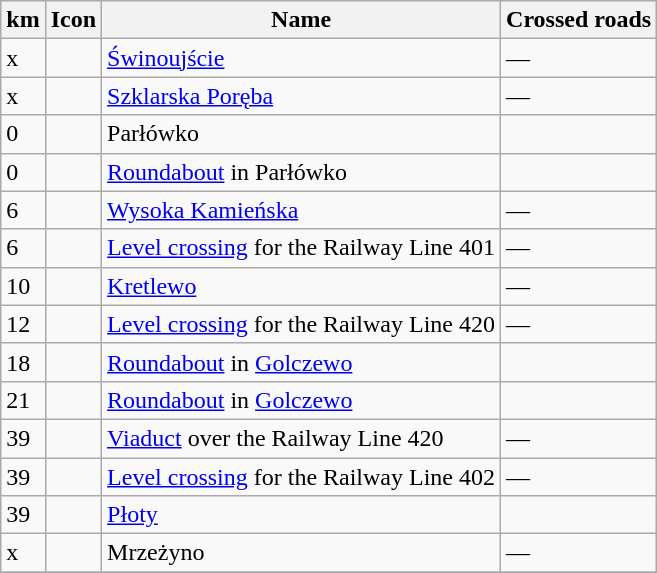<table class=wikitable>
<tr>
<th>km</th>
<th>Icon</th>
<th>Name</th>
<th>Crossed roads</th>
</tr>
<tr>
<td>x</td>
<td></td>
<td> <a href='#'>Świnoujście</a></td>
<td>—</td>
</tr>
<tr>
<td>x</td>
<td></td>
<td> <a href='#'>Szklarska Poręba</a></td>
<td>—</td>
</tr>
<tr>
<td>0</td>
<td></td>
<td>Parłówko</td>
<td> </td>
</tr>
<tr>
<td>0</td>
<td></td>
<td><a href='#'>Roundabout</a> in Parłówko</td>
<td></td>
</tr>
<tr>
<td>6</td>
<td></td>
<td><a href='#'>Wysoka Kamieńska</a></td>
<td>—</td>
</tr>
<tr>
<td>6</td>
<td></td>
<td><a href='#'>Level crossing</a> for the Railway Line 401</td>
<td>—</td>
</tr>
<tr>
<td>10</td>
<td></td>
<td><a href='#'>Kretlewo</a></td>
<td>—</td>
</tr>
<tr>
<td>12</td>
<td></td>
<td><a href='#'>Level crossing</a> for the Railway Line 420</td>
<td>—</td>
</tr>
<tr>
<td>18</td>
<td></td>
<td><a href='#'>Roundabout</a> in <a href='#'>Golczewo</a></td>
<td></td>
</tr>
<tr>
<td>21</td>
<td></td>
<td><a href='#'>Roundabout</a> in <a href='#'>Golczewo</a></td>
<td></td>
</tr>
<tr>
<td>39</td>
<td></td>
<td><a href='#'>Viaduct</a> over the Railway Line 420</td>
<td>—</td>
</tr>
<tr>
<td>39</td>
<td></td>
<td><a href='#'>Level crossing</a> for the Railway Line 402</td>
<td>—</td>
</tr>
<tr>
<td>39</td>
<td></td>
<td><a href='#'>Płoty</a></td>
<td></td>
</tr>
<tr>
<td>x</td>
<td></td>
<td> Mrzeżyno</td>
<td>—</td>
</tr>
<tr>
</tr>
</table>
